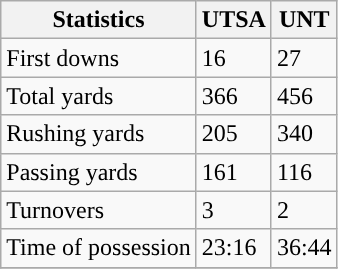<table class="wikitable">
<tr>
<th>Statistics</th>
<th>UTSA</th>
<th>UNT</th>
</tr>
<tr>
<td>First downs</td>
<td>16</td>
<td>27</td>
</tr>
<tr>
<td>Total yards</td>
<td>366</td>
<td>456</td>
</tr>
<tr>
<td>Rushing yards</td>
<td>205</td>
<td>340</td>
</tr>
<tr>
<td>Passing yards</td>
<td>161</td>
<td>116</td>
</tr>
<tr>
<td>Turnovers</td>
<td>3</td>
<td>2</td>
</tr>
<tr>
<td>Time of possession</td>
<td>23:16</td>
<td>36:44</td>
</tr>
<tr>
</tr>
</table>
